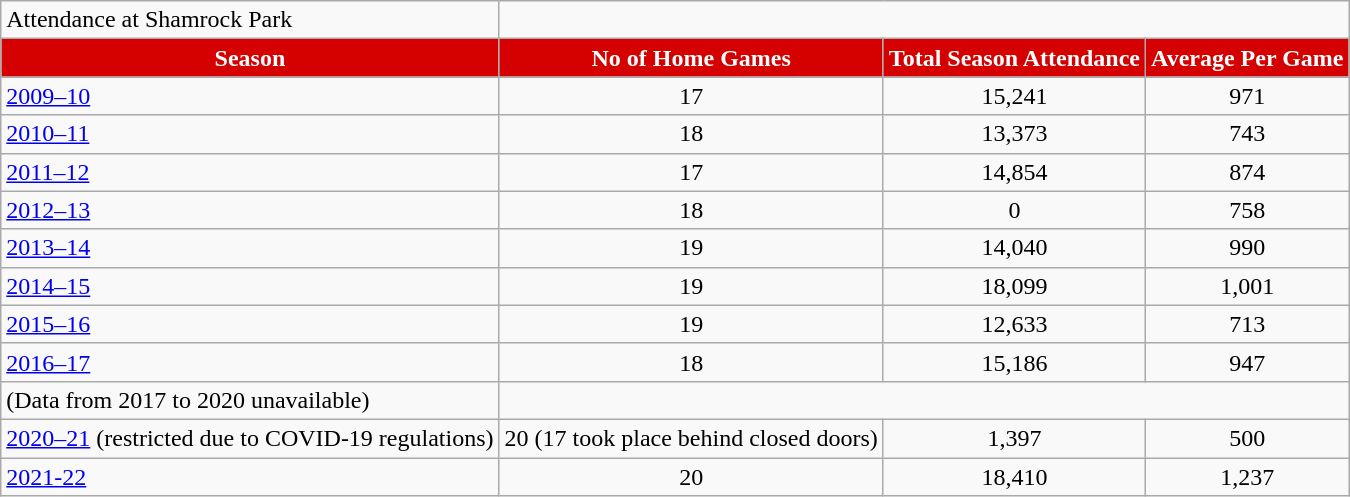<table class="wikitable" style="text-align:center style="font-size:95%">
<tr>
<td>Attendance at Shamrock Park</td>
</tr>
<tr>
<th style="background:#d50000; color:white; text-align:center;">Season</th>
<th style="background:#d50000; color:white; text-align:center;">No of Home Games</th>
<th style="background:#d50000; color:white; text-align:center;">Total Season Attendance</th>
<th style="background:#d50000; color:white; text-align:center;">Average Per Game</th>
</tr>
<tr>
<td><a href='#'>2009–10</a></td>
<td style="text-align:center;">17</td>
<td style="text-align:center;">15,241</td>
<td style="text-align:center;">971</td>
</tr>
<tr>
<td><a href='#'>2010–11</a></td>
<td style="text-align:center;">18</td>
<td style="text-align:center;">13,373</td>
<td style="text-align:center;">743</td>
</tr>
<tr>
<td><a href='#'>2011–12</a></td>
<td style="text-align:center;">17</td>
<td style="text-align:center;">14,854</td>
<td style="text-align:center;">874</td>
</tr>
<tr>
<td><a href='#'>2012–13</a></td>
<td style="text-align:center;">18</td>
<td style="text-align:center;">0</td>
<td style="text-align:center;">758</td>
</tr>
<tr>
<td><a href='#'>2013–14</a></td>
<td style="text-align:center;">19</td>
<td style="text-align:center;">14,040</td>
<td style="text-align:center;">990</td>
</tr>
<tr>
<td><a href='#'>2014–15</a></td>
<td style="text-align:center;">19</td>
<td style="text-align:center;">18,099</td>
<td style="text-align:center;">1,001</td>
</tr>
<tr>
<td><a href='#'>2015–16</a></td>
<td style="text-align:center;">19</td>
<td style="text-align:center;">12,633</td>
<td style="text-align:center;">713</td>
</tr>
<tr>
<td><a href='#'>2016–17</a></td>
<td style="text-align:center;">18</td>
<td style="text-align:center;">15,186</td>
<td style="text-align:center;">947</td>
</tr>
<tr>
<td>(Data from 2017 to 2020 unavailable)</td>
</tr>
<tr>
<td><a href='#'>2020–21</a> (restricted due to COVID-19 regulations)</td>
<td style="text-align:center;">20 (17 took place behind closed doors)</td>
<td style="text-align:center;">1,397</td>
<td style="text-align:center;">500</td>
</tr>
<tr>
<td><a href='#'>2021-22</a></td>
<td style="text-align:center;">20</td>
<td style="text-align:center;">18,410</td>
<td style="text-align:center;">1,237</td>
</tr>
</table>
